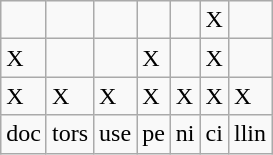<table class="wikitable">
<tr>
<td></td>
<td></td>
<td></td>
<td></td>
<td></td>
<td>X</td>
<td></td>
</tr>
<tr>
<td>X</td>
<td></td>
<td></td>
<td>X</td>
<td></td>
<td>X</td>
<td></td>
</tr>
<tr>
<td>X</td>
<td>X</td>
<td>X</td>
<td>X</td>
<td>X</td>
<td>X</td>
<td>X</td>
</tr>
<tr>
<td>doc</td>
<td>tors</td>
<td>use</td>
<td>pe</td>
<td>ni</td>
<td>ci</td>
<td>llin</td>
</tr>
</table>
